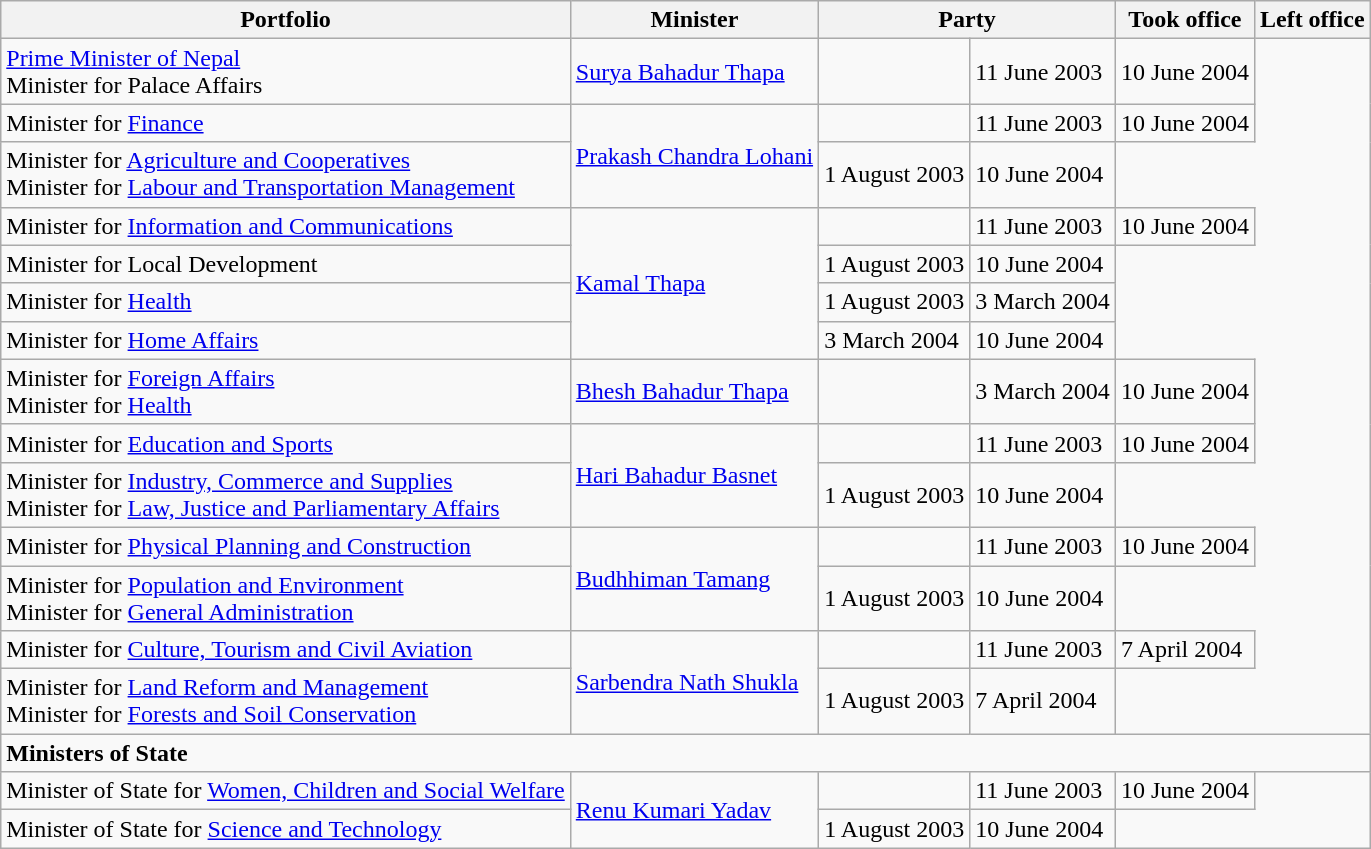<table class="wikitable">
<tr>
<th>Portfolio</th>
<th>Minister</th>
<th colspan="2">Party</th>
<th>Took office</th>
<th>Left office</th>
</tr>
<tr>
<td><a href='#'>Prime Minister of Nepal</a><br>Minister for Palace Affairs</td>
<td><a href='#'>Surya Bahadur Thapa</a></td>
<td></td>
<td>11 June 2003</td>
<td>10 June 2004</td>
</tr>
<tr>
<td>Minister for <a href='#'>Finance</a></td>
<td rowspan="2"><a href='#'>Prakash Chandra Lohani</a></td>
<td></td>
<td>11 June 2003</td>
<td>10 June 2004</td>
</tr>
<tr>
<td>Minister for <a href='#'>Agriculture and Cooperatives</a><br>Minister for <a href='#'>Labour and Transportation Management</a></td>
<td>1 August 2003</td>
<td>10 June 2004</td>
</tr>
<tr>
<td>Minister for <a href='#'>Information and Communications</a></td>
<td rowspan="4"><a href='#'>Kamal Thapa</a></td>
<td></td>
<td>11 June 2003</td>
<td>10 June 2004</td>
</tr>
<tr>
<td>Minister for Local Development</td>
<td>1 August 2003</td>
<td>10 June 2004</td>
</tr>
<tr>
<td>Minister for <a href='#'>Health</a></td>
<td>1 August 2003</td>
<td>3 March 2004</td>
</tr>
<tr>
<td>Minister for <a href='#'>Home Affairs</a></td>
<td>3 March 2004</td>
<td>10 June 2004</td>
</tr>
<tr>
<td>Minister for <a href='#'>Foreign Affairs</a><br>Minister for <a href='#'>Health</a></td>
<td><a href='#'>Bhesh Bahadur Thapa</a></td>
<td></td>
<td>3 March 2004</td>
<td>10 June 2004</td>
</tr>
<tr>
<td>Minister for <a href='#'>Education and Sports</a></td>
<td rowspan="2"><a href='#'>Hari Bahadur Basnet</a></td>
<td></td>
<td>11 June 2003</td>
<td>10 June 2004</td>
</tr>
<tr>
<td>Minister for <a href='#'>Industry, Commerce and Supplies</a><br>Minister for <a href='#'>Law, Justice and Parliamentary Affairs</a></td>
<td>1 August 2003</td>
<td>10 June 2004</td>
</tr>
<tr>
<td>Minister for <a href='#'>Physical Planning and Construction</a></td>
<td rowspan="2"><a href='#'>Budhhiman Tamang</a></td>
<td></td>
<td>11 June 2003</td>
<td>10 June 2004</td>
</tr>
<tr>
<td>Minister for <a href='#'>Population and Environment</a><br>Minister for <a href='#'>General Administration</a></td>
<td>1 August 2003</td>
<td>10 June 2004</td>
</tr>
<tr>
<td>Minister for <a href='#'>Culture, Tourism and Civil Aviation</a></td>
<td rowspan="2"><a href='#'>Sarbendra Nath Shukla</a></td>
<td></td>
<td>11 June 2003</td>
<td>7 April 2004</td>
</tr>
<tr>
<td>Minister for <a href='#'>Land Reform and Management</a><br>Minister for <a href='#'>Forests and Soil Conservation</a></td>
<td>1 August 2003</td>
<td>7 April 2004</td>
</tr>
<tr>
<td colspan="6"><strong>Ministers of State</strong></td>
</tr>
<tr>
<td>Minister of State for <a href='#'>Women, Children and Social Welfare</a></td>
<td rowspan="2"><a href='#'>Renu Kumari Yadav</a></td>
<td></td>
<td>11 June 2003</td>
<td>10 June 2004</td>
</tr>
<tr>
<td>Minister of State for <a href='#'>Science and Technology</a></td>
<td>1 August 2003</td>
<td>10 June 2004</td>
</tr>
</table>
